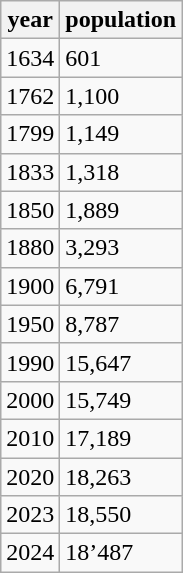<table class="wikitable">
<tr>
<th>year</th>
<th>population</th>
</tr>
<tr>
<td>1634</td>
<td>601</td>
</tr>
<tr>
<td>1762</td>
<td>1,100</td>
</tr>
<tr>
<td>1799</td>
<td>1,149</td>
</tr>
<tr>
<td>1833</td>
<td>1,318</td>
</tr>
<tr>
<td>1850</td>
<td>1,889</td>
</tr>
<tr>
<td>1880</td>
<td>3,293</td>
</tr>
<tr>
<td>1900</td>
<td>6,791</td>
</tr>
<tr>
<td>1950</td>
<td>8,787</td>
</tr>
<tr>
<td>1990</td>
<td>15,647</td>
</tr>
<tr>
<td>2000</td>
<td>15,749</td>
</tr>
<tr>
<td>2010</td>
<td>17,189</td>
</tr>
<tr>
<td>2020</td>
<td>18,263</td>
</tr>
<tr>
<td>2023</td>
<td>18,550</td>
</tr>
<tr>
<td>2024</td>
<td>18’487</td>
</tr>
</table>
